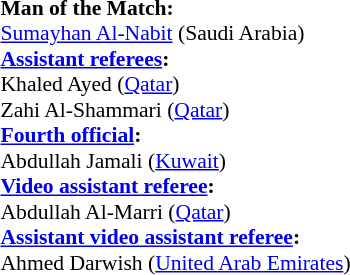<table style="width:100%; font-size:90%;">
<tr>
<td><br><strong>Man of the Match:</strong>
<br><a href='#'>Sumayhan Al-Nabit</a> (Saudi Arabia)<br><strong><a href='#'>Assistant referees</a>:</strong>
<br>Khaled Ayed (<a href='#'>Qatar</a>)
<br>Zahi Al-Shammari (<a href='#'>Qatar</a>)
<br><strong><a href='#'>Fourth official</a>:</strong>
<br>Abdullah Jamali (<a href='#'>Kuwait</a>)
<br><strong><a href='#'>Video assistant referee</a>:</strong>
<br>Abdullah Al-Marri (<a href='#'>Qatar</a>)
<br><strong><a href='#'>Assistant video assistant referee</a>:</strong>
<br>Ahmed Darwish (<a href='#'>United Arab Emirates</a>)</td>
</tr>
</table>
